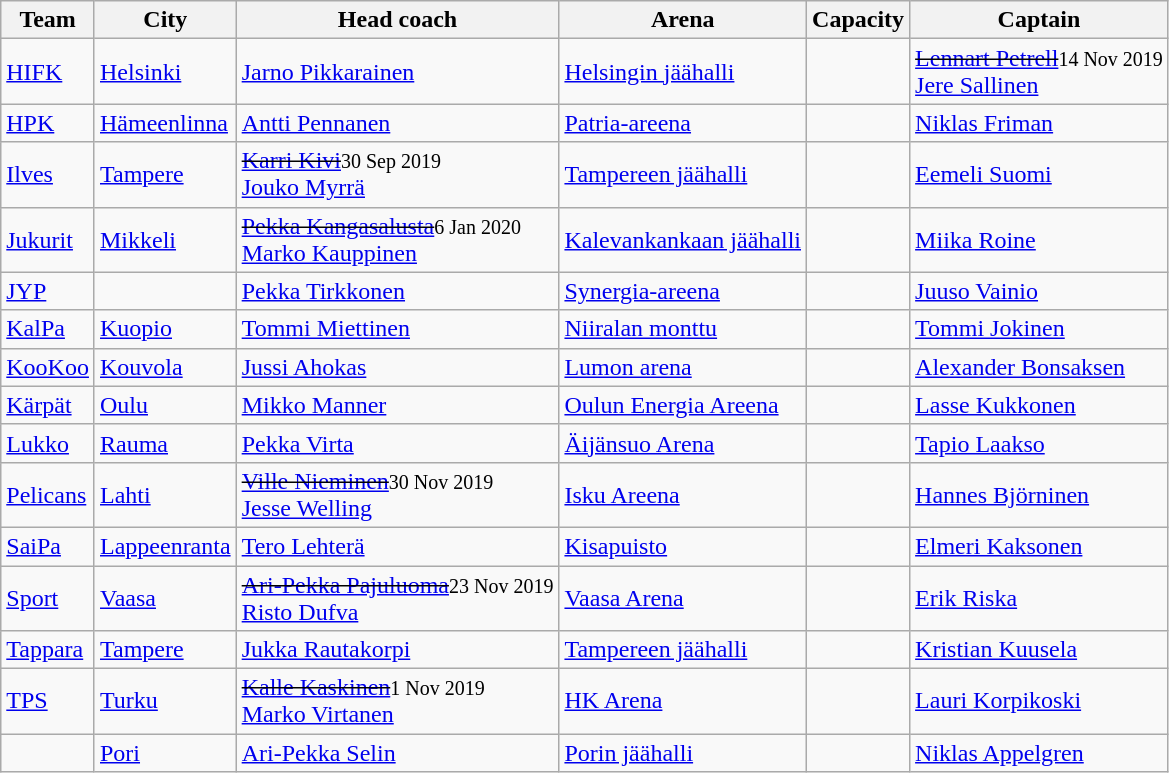<table class="wikitable sortable">
<tr>
<th>Team</th>
<th>City</th>
<th>Head coach</th>
<th>Arena</th>
<th>Capacity</th>
<th>Captain</th>
</tr>
<tr>
<td><a href='#'>HIFK</a></td>
<td><a href='#'>Helsinki</a></td>
<td><a href='#'>Jarno Pikkarainen</a></td>
<td><a href='#'>Helsingin jäähalli</a></td>
<td></td>
<td><s><a href='#'>Lennart Petrell</a></s><small>14 Nov 2019</small><br><a href='#'>Jere Sallinen</a></td>
</tr>
<tr>
<td><a href='#'>HPK</a></td>
<td><a href='#'>Hämeenlinna</a></td>
<td><a href='#'>Antti Pennanen</a></td>
<td><a href='#'>Patria-areena</a></td>
<td></td>
<td><a href='#'>Niklas Friman</a></td>
</tr>
<tr>
<td><a href='#'>Ilves</a></td>
<td><a href='#'>Tampere</a></td>
<td><s><a href='#'>Karri Kivi</a></s><small>30 Sep 2019</small><br><a href='#'>Jouko Myrrä</a></td>
<td><a href='#'>Tampereen jäähalli</a></td>
<td></td>
<td><a href='#'>Eemeli Suomi</a></td>
</tr>
<tr>
<td><a href='#'>Jukurit</a></td>
<td><a href='#'>Mikkeli</a></td>
<td><s><a href='#'>Pekka Kangasalusta</a></s><small>6 Jan 2020</small><br><a href='#'>Marko Kauppinen</a></td>
<td><a href='#'>Kalevankankaan jäähalli</a></td>
<td></td>
<td><a href='#'>Miika Roine</a></td>
</tr>
<tr>
<td><a href='#'>JYP</a></td>
<td></td>
<td><a href='#'>Pekka Tirkkonen</a></td>
<td><a href='#'>Synergia-areena</a></td>
<td></td>
<td><a href='#'>Juuso Vainio</a></td>
</tr>
<tr>
<td><a href='#'>KalPa</a></td>
<td><a href='#'>Kuopio</a></td>
<td><a href='#'>Tommi Miettinen</a></td>
<td><a href='#'>Niiralan monttu</a></td>
<td></td>
<td><a href='#'>Tommi Jokinen</a></td>
</tr>
<tr>
<td><a href='#'>KooKoo</a></td>
<td><a href='#'>Kouvola</a></td>
<td><a href='#'>Jussi Ahokas</a></td>
<td><a href='#'>Lumon arena</a></td>
<td></td>
<td><a href='#'>Alexander Bonsaksen</a></td>
</tr>
<tr>
<td><a href='#'>Kärpät</a></td>
<td><a href='#'>Oulu</a></td>
<td><a href='#'>Mikko Manner</a></td>
<td><a href='#'>Oulun Energia Areena</a></td>
<td></td>
<td><a href='#'>Lasse Kukkonen</a></td>
</tr>
<tr>
<td><a href='#'>Lukko</a></td>
<td><a href='#'>Rauma</a></td>
<td><a href='#'>Pekka Virta</a></td>
<td><a href='#'>Äijänsuo Arena</a></td>
<td></td>
<td><a href='#'>Tapio Laakso</a></td>
</tr>
<tr>
<td><a href='#'>Pelicans</a></td>
<td><a href='#'>Lahti</a></td>
<td><s><a href='#'>Ville Nieminen</a></s><small>30 Nov 2019</small><br><a href='#'>Jesse Welling</a></td>
<td><a href='#'>Isku Areena</a></td>
<td></td>
<td><a href='#'>Hannes Björninen</a></td>
</tr>
<tr>
<td><a href='#'>SaiPa</a></td>
<td><a href='#'>Lappeenranta</a></td>
<td><a href='#'>Tero Lehterä</a></td>
<td><a href='#'>Kisapuisto</a></td>
<td></td>
<td><a href='#'>Elmeri Kaksonen</a></td>
</tr>
<tr>
<td><a href='#'>Sport</a></td>
<td><a href='#'>Vaasa</a></td>
<td><s><a href='#'>Ari-Pekka Pajuluoma</a></s><small>23 Nov 2019</small><br><a href='#'>Risto Dufva</a></td>
<td><a href='#'>Vaasa Arena</a></td>
<td></td>
<td><a href='#'>Erik Riska</a></td>
</tr>
<tr>
<td><a href='#'>Tappara</a></td>
<td><a href='#'>Tampere</a></td>
<td><a href='#'>Jukka Rautakorpi</a></td>
<td><a href='#'>Tampereen jäähalli</a></td>
<td></td>
<td><a href='#'>Kristian Kuusela</a></td>
</tr>
<tr>
<td><a href='#'>TPS</a></td>
<td><a href='#'>Turku</a></td>
<td><s><a href='#'>Kalle Kaskinen</a></s><small>1 Nov 2019</small><br><a href='#'>Marko Virtanen</a></td>
<td><a href='#'>HK Arena</a></td>
<td></td>
<td><a href='#'>Lauri Korpikoski</a></td>
</tr>
<tr>
<td></td>
<td><a href='#'>Pori</a></td>
<td><a href='#'>Ari-Pekka Selin</a></td>
<td><a href='#'>Porin jäähalli</a></td>
<td></td>
<td><a href='#'>Niklas Appelgren</a></td>
</tr>
</table>
